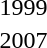<table>
<tr>
<td>1999</td>
<td></td>
<td></td>
<td><br></td>
</tr>
<tr>
<td>2007</td>
<td></td>
<td></td>
<td><br></td>
</tr>
</table>
